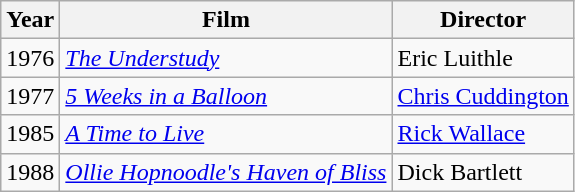<table class="wikitable">
<tr>
<th>Year</th>
<th>Film</th>
<th>Director</th>
</tr>
<tr>
<td>1976</td>
<td><em><a href='#'>The Understudy</a></em></td>
<td>Eric Luithle</td>
</tr>
<tr>
<td>1977</td>
<td><em><a href='#'>5 Weeks in a Balloon</a></em></td>
<td><a href='#'>Chris Cuddington</a></td>
</tr>
<tr>
<td>1985</td>
<td><em><a href='#'>A Time to Live</a></em></td>
<td><a href='#'>Rick Wallace</a></td>
</tr>
<tr>
<td>1988</td>
<td><em><a href='#'>Ollie Hopnoodle's Haven of Bliss</a></em></td>
<td>Dick Bartlett</td>
</tr>
</table>
